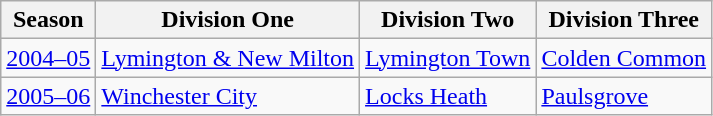<table class="wikitable">
<tr>
<th>Season</th>
<th>Division One</th>
<th>Division Two</th>
<th>Division Three</th>
</tr>
<tr>
<td><a href='#'>2004–05</a></td>
<td><a href='#'>Lymington & New Milton</a></td>
<td><a href='#'>Lymington Town</a></td>
<td><a href='#'>Colden Common</a></td>
</tr>
<tr>
<td><a href='#'>2005–06</a></td>
<td><a href='#'>Winchester City</a></td>
<td><a href='#'>Locks Heath</a></td>
<td><a href='#'>Paulsgrove</a></td>
</tr>
</table>
